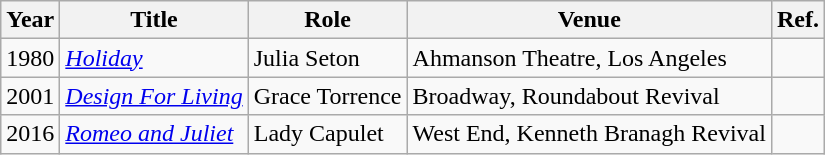<table class="wikitable sortable">
<tr>
<th>Year</th>
<th>Title</th>
<th>Role</th>
<th class="unsortable">Venue</th>
<th>Ref.</th>
</tr>
<tr>
<td>1980</td>
<td><em><a href='#'>Holiday</a></em></td>
<td>Julia Seton</td>
<td>Ahmanson Theatre, Los Angeles</td>
<td align=center></td>
</tr>
<tr>
<td>2001</td>
<td><em><a href='#'>Design For Living</a></em></td>
<td>Grace Torrence</td>
<td>Broadway, Roundabout Revival</td>
<td align=center></td>
</tr>
<tr>
<td>2016</td>
<td><em><a href='#'>Romeo and Juliet</a></em></td>
<td>Lady Capulet</td>
<td>West End, Kenneth Branagh Revival</td>
<td align=center></td>
</tr>
</table>
